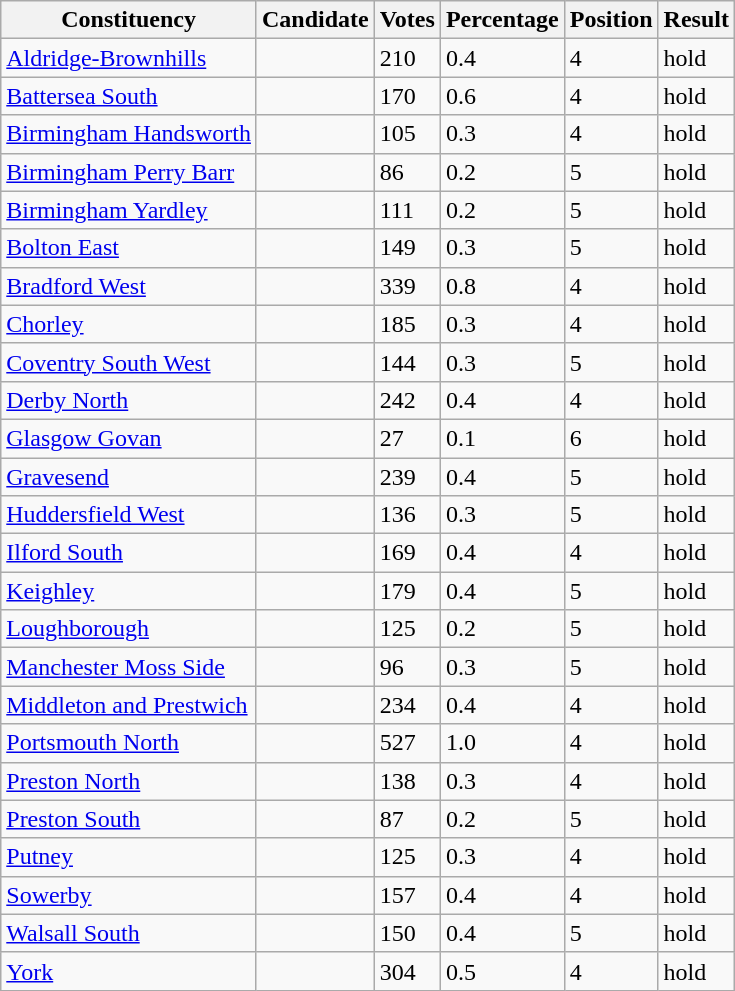<table class="wikitable sortable">
<tr>
<th>Constituency</th>
<th>Candidate</th>
<th>Votes</th>
<th>Percentage</th>
<th>Position</th>
<th colspan=2>Result</th>
</tr>
<tr>
<td><a href='#'>Aldridge-Brownhills</a></td>
<td></td>
<td>210</td>
<td>0.4</td>
<td>4</td>
<td> hold</td>
</tr>
<tr>
<td><a href='#'>Battersea South</a></td>
<td></td>
<td>170</td>
<td>0.6</td>
<td>4</td>
<td> hold</td>
</tr>
<tr>
<td><a href='#'>Birmingham Handsworth</a></td>
<td></td>
<td>105</td>
<td>0.3</td>
<td>4</td>
<td> hold</td>
</tr>
<tr>
<td><a href='#'>Birmingham Perry Barr</a></td>
<td></td>
<td>86</td>
<td>0.2</td>
<td>5</td>
<td> hold</td>
</tr>
<tr>
<td><a href='#'>Birmingham Yardley</a></td>
<td></td>
<td>111</td>
<td>0.2</td>
<td>5</td>
<td> hold</td>
</tr>
<tr>
<td><a href='#'>Bolton East</a></td>
<td></td>
<td>149</td>
<td>0.3</td>
<td>5</td>
<td> hold</td>
</tr>
<tr>
<td><a href='#'>Bradford West</a></td>
<td></td>
<td>339</td>
<td>0.8</td>
<td>4</td>
<td> hold</td>
</tr>
<tr>
<td><a href='#'>Chorley</a></td>
<td></td>
<td>185</td>
<td>0.3</td>
<td>4</td>
<td> hold</td>
</tr>
<tr>
<td><a href='#'>Coventry South West</a></td>
<td></td>
<td>144</td>
<td>0.3</td>
<td>5</td>
<td> hold</td>
</tr>
<tr>
<td><a href='#'>Derby North</a></td>
<td></td>
<td>242</td>
<td>0.4</td>
<td>4</td>
<td> hold</td>
</tr>
<tr>
<td><a href='#'>Glasgow Govan</a></td>
<td></td>
<td>27</td>
<td>0.1</td>
<td>6</td>
<td> hold</td>
</tr>
<tr>
<td><a href='#'>Gravesend</a></td>
<td></td>
<td>239</td>
<td>0.4</td>
<td>5</td>
<td> hold</td>
</tr>
<tr>
<td><a href='#'>Huddersfield West</a></td>
<td></td>
<td>136</td>
<td>0.3</td>
<td>5</td>
<td> hold</td>
</tr>
<tr>
<td><a href='#'>Ilford South</a></td>
<td></td>
<td>169</td>
<td>0.4</td>
<td>4</td>
<td> hold</td>
</tr>
<tr>
<td><a href='#'>Keighley</a></td>
<td></td>
<td>179</td>
<td>0.4</td>
<td>5</td>
<td> hold</td>
</tr>
<tr>
<td><a href='#'>Loughborough</a></td>
<td></td>
<td>125</td>
<td>0.2</td>
<td>5</td>
<td> hold</td>
</tr>
<tr>
<td><a href='#'>Manchester Moss Side</a></td>
<td></td>
<td>96</td>
<td>0.3</td>
<td>5</td>
<td> hold</td>
</tr>
<tr>
<td><a href='#'>Middleton and Prestwich</a></td>
<td></td>
<td>234</td>
<td>0.4</td>
<td>4</td>
<td> hold</td>
</tr>
<tr>
<td><a href='#'>Portsmouth North</a></td>
<td></td>
<td>527</td>
<td>1.0</td>
<td>4</td>
<td> hold</td>
</tr>
<tr>
<td><a href='#'>Preston North</a></td>
<td></td>
<td>138</td>
<td>0.3</td>
<td>4</td>
<td> hold</td>
</tr>
<tr>
<td><a href='#'>Preston South</a></td>
<td></td>
<td>87</td>
<td>0.2</td>
<td>5</td>
<td> hold</td>
</tr>
<tr>
<td><a href='#'>Putney</a></td>
<td></td>
<td>125</td>
<td>0.3</td>
<td>4</td>
<td> hold</td>
</tr>
<tr>
<td><a href='#'>Sowerby</a></td>
<td></td>
<td>157</td>
<td>0.4</td>
<td>4</td>
<td> hold</td>
</tr>
<tr>
<td><a href='#'>Walsall South</a></td>
<td></td>
<td>150</td>
<td>0.4</td>
<td>5</td>
<td> hold</td>
</tr>
<tr>
<td><a href='#'>York</a></td>
<td></td>
<td>304</td>
<td>0.5</td>
<td>4</td>
<td> hold</td>
</tr>
</table>
